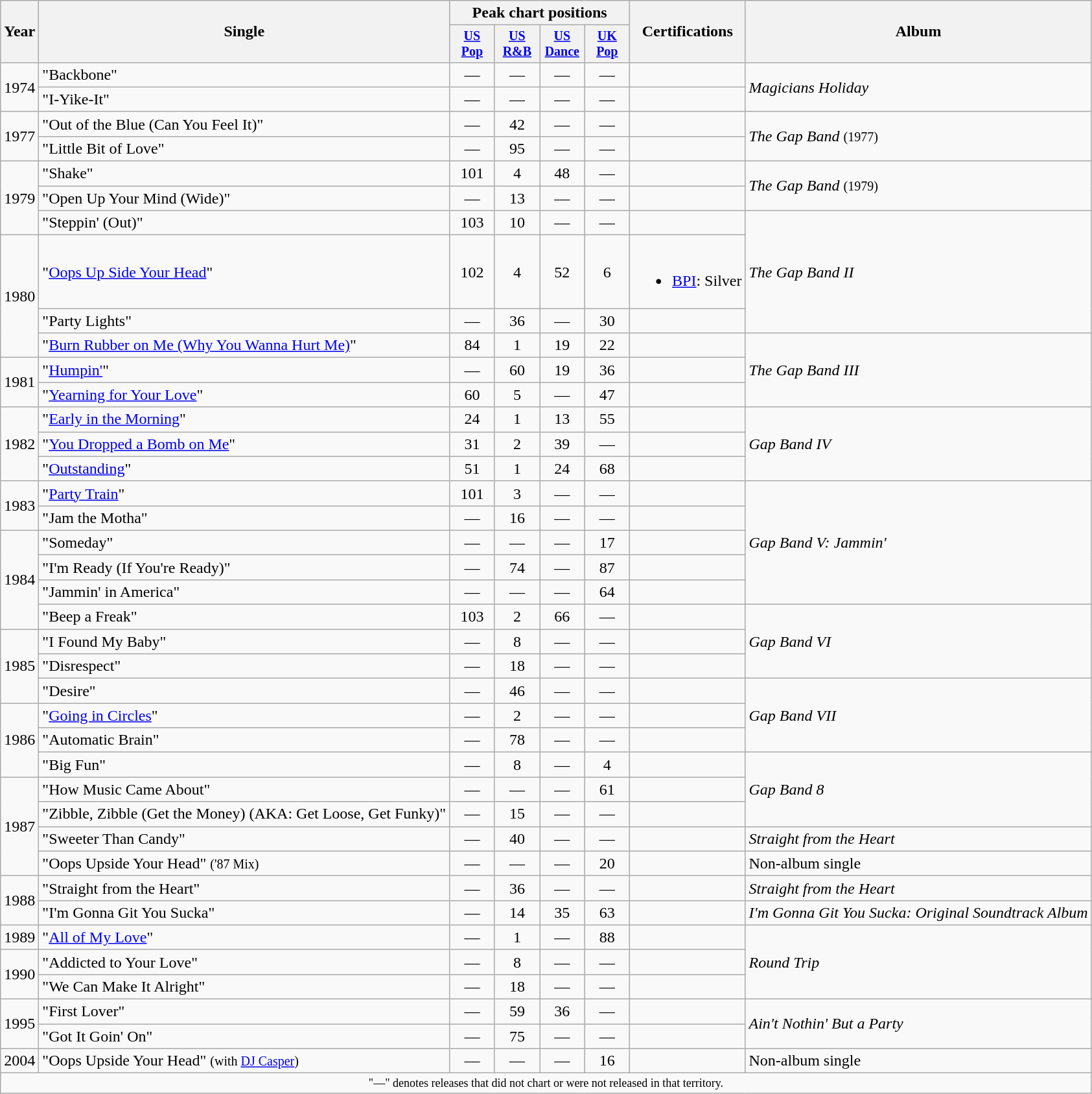<table class="wikitable" style="text-align:center;">
<tr>
<th rowspan="2">Year</th>
<th rowspan="2">Single</th>
<th colspan="4">Peak chart positions</th>
<th rowspan="2">Certifications</th>
<th rowspan="2">Album</th>
</tr>
<tr style="font-size:smaller;">
<th width="40"><a href='#'>US Pop</a><br></th>
<th width="40"><a href='#'>US<br>R&B</a><br></th>
<th width="40"><a href='#'>US<br>Dance</a><br></th>
<th width="40"><a href='#'>UK Pop</a><br></th>
</tr>
<tr>
<td rowspan="2">1974</td>
<td align="left">"Backbone"</td>
<td>—</td>
<td>—</td>
<td>—</td>
<td>—</td>
<td></td>
<td align="left" rowspan="2"><em>Magicians Holiday</em></td>
</tr>
<tr>
<td align="left">"I-Yike-It"</td>
<td>—</td>
<td>—</td>
<td>—</td>
<td>—</td>
<td></td>
</tr>
<tr>
<td rowspan="2">1977</td>
<td align="left">"Out of the Blue (Can You Feel It)"</td>
<td>—</td>
<td>42</td>
<td>—</td>
<td>—</td>
<td></td>
<td align="left" rowspan="2"><em>The Gap Band</em> <small>(1977)</small></td>
</tr>
<tr>
<td align="left">"Little Bit of Love"</td>
<td>—</td>
<td>95</td>
<td>—</td>
<td>—</td>
<td></td>
</tr>
<tr>
<td rowspan="3">1979</td>
<td align="left">"Shake"</td>
<td>101</td>
<td>4</td>
<td>48</td>
<td>—</td>
<td></td>
<td align="left" rowspan="2"><em>The Gap Band</em> <small>(1979)</small></td>
</tr>
<tr>
<td align="left">"Open Up Your Mind (Wide)"</td>
<td>—</td>
<td>13</td>
<td>—</td>
<td>—</td>
<td></td>
</tr>
<tr>
<td align="left">"Steppin' (Out)"</td>
<td>103</td>
<td>10</td>
<td>—</td>
<td>—</td>
<td></td>
<td align="left" rowspan="3"><em>The Gap Band II</em></td>
</tr>
<tr>
<td rowspan="3">1980</td>
<td align="left">"<a href='#'>Oops Up Side Your Head</a>"</td>
<td>102</td>
<td>4</td>
<td>52</td>
<td>6</td>
<td><br><ul><li><a href='#'>BPI</a>: Silver</li></ul></td>
</tr>
<tr>
<td align="left">"Party Lights"</td>
<td>—</td>
<td>36</td>
<td>—</td>
<td>30</td>
<td></td>
</tr>
<tr>
<td align="left">"<a href='#'>Burn Rubber on Me (Why You Wanna Hurt Me)</a>"</td>
<td>84</td>
<td>1</td>
<td>19</td>
<td>22</td>
<td></td>
<td align="left" rowspan="3"><em>The Gap Band III</em></td>
</tr>
<tr>
<td rowspan="2">1981</td>
<td align="left">"<a href='#'>Humpin'</a>"</td>
<td>—</td>
<td>60</td>
<td>19</td>
<td>36</td>
<td></td>
</tr>
<tr>
<td align="left">"<a href='#'>Yearning for Your Love</a>"</td>
<td>60</td>
<td>5</td>
<td>—</td>
<td>47</td>
<td></td>
</tr>
<tr>
<td rowspan="3">1982</td>
<td align="left">"<a href='#'>Early in the Morning</a>"</td>
<td>24</td>
<td>1</td>
<td>13</td>
<td>55</td>
<td></td>
<td align="left" rowspan="3"><em>Gap Band IV</em></td>
</tr>
<tr>
<td align="left">"<a href='#'>You Dropped a Bomb on Me</a>"</td>
<td>31</td>
<td>2</td>
<td>39</td>
<td>—</td>
<td></td>
</tr>
<tr>
<td align="left">"<a href='#'>Outstanding</a>"</td>
<td>51</td>
<td>1</td>
<td>24</td>
<td>68</td>
<td></td>
</tr>
<tr>
<td rowspan="2">1983</td>
<td align="left">"<a href='#'>Party Train</a>"</td>
<td>101</td>
<td>3</td>
<td>—</td>
<td>—</td>
<td></td>
<td align="left" rowspan="5"><em>Gap Band V: Jammin' </em></td>
</tr>
<tr>
<td align="left">"Jam the Motha"</td>
<td>—</td>
<td>16</td>
<td>—</td>
<td>—</td>
<td></td>
</tr>
<tr>
<td rowspan="4">1984</td>
<td align="left">"Someday"</td>
<td>—</td>
<td>—</td>
<td>—</td>
<td>17</td>
<td></td>
</tr>
<tr>
<td align="left">"I'm Ready (If You're Ready)"</td>
<td>—</td>
<td>74</td>
<td>—</td>
<td>87</td>
<td></td>
</tr>
<tr>
<td align="left">"Jammin' in America"</td>
<td>—</td>
<td>—</td>
<td>—</td>
<td>64</td>
<td></td>
</tr>
<tr>
<td align="left">"Beep a Freak"</td>
<td>103</td>
<td>2</td>
<td>66</td>
<td>—</td>
<td></td>
<td align="left" rowspan="3"><em>Gap Band VI</em></td>
</tr>
<tr>
<td rowspan="3">1985</td>
<td align="left">"I Found My Baby"</td>
<td>—</td>
<td>8</td>
<td>—</td>
<td>—</td>
<td></td>
</tr>
<tr>
<td align="left">"Disrespect"</td>
<td>—</td>
<td>18</td>
<td>—</td>
<td>—</td>
<td></td>
</tr>
<tr>
<td align="left">"Desire"</td>
<td>—</td>
<td>46</td>
<td>—</td>
<td>—</td>
<td></td>
<td align="left" rowspan="3"><em>Gap Band VII</em></td>
</tr>
<tr>
<td rowspan="3">1986</td>
<td align="left">"<a href='#'>Going in Circles</a>"</td>
<td>—</td>
<td>2</td>
<td>—</td>
<td>—</td>
<td></td>
</tr>
<tr>
<td align="left">"Automatic Brain"</td>
<td>—</td>
<td>78</td>
<td>—</td>
<td>—</td>
<td></td>
</tr>
<tr>
<td align="left">"Big Fun"</td>
<td>—</td>
<td>8</td>
<td>—</td>
<td>4</td>
<td></td>
<td align="left" rowspan="3"><em>Gap Band 8</em></td>
</tr>
<tr>
<td rowspan="4">1987</td>
<td align="left">"How Music Came About"</td>
<td>—</td>
<td>—</td>
<td>—</td>
<td>61</td>
<td></td>
</tr>
<tr>
<td align="left">"Zibble, Zibble (Get the Money) (AKA: Get Loose, Get Funky)"</td>
<td>—</td>
<td>15</td>
<td>—</td>
<td>—</td>
<td></td>
</tr>
<tr>
<td align="left">"Sweeter Than Candy"</td>
<td>—</td>
<td>40</td>
<td>—</td>
<td>—</td>
<td></td>
<td align="left" rowspan="1"><em>Straight from the Heart</em></td>
</tr>
<tr>
<td align="left">"Oops Upside Your Head" <small>('87 Mix)</small></td>
<td>—</td>
<td>—</td>
<td>—</td>
<td>20</td>
<td></td>
<td align="left" rowspan="1">Non-album single</td>
</tr>
<tr>
<td rowspan="2">1988</td>
<td align="left">"Straight from the Heart"</td>
<td>—</td>
<td>36</td>
<td>—</td>
<td>—</td>
<td></td>
<td align="left" rowspan="1"><em>Straight from the Heart</em></td>
</tr>
<tr>
<td align="left">"I'm Gonna Git You Sucka"</td>
<td>—</td>
<td>14</td>
<td>35</td>
<td>63</td>
<td></td>
<td align="left" rowspan="1"><em>I'm Gonna Git You Sucka: Original Soundtrack Album</em></td>
</tr>
<tr>
<td rowspan="1">1989</td>
<td align="left">"<a href='#'>All of My Love</a>"</td>
<td>—</td>
<td>1</td>
<td>—</td>
<td>88</td>
<td></td>
<td align="left" rowspan="3"><em>Round Trip</em></td>
</tr>
<tr>
<td rowspan="2">1990</td>
<td align="left">"Addicted to Your Love"</td>
<td>—</td>
<td>8</td>
<td>—</td>
<td>—</td>
<td></td>
</tr>
<tr>
<td align="left">"We Can Make It Alright"</td>
<td>—</td>
<td>18</td>
<td>—</td>
<td>—</td>
<td></td>
</tr>
<tr>
<td rowspan="2">1995</td>
<td align="left">"First Lover"</td>
<td>—</td>
<td>59</td>
<td>36</td>
<td>—</td>
<td></td>
<td align="left" rowspan="2"><em>Ain't Nothin' But a Party</em></td>
</tr>
<tr>
<td align="left">"Got It Goin' On"</td>
<td>—</td>
<td>75</td>
<td>—</td>
<td>—</td>
<td></td>
</tr>
<tr>
<td rowspan="1">2004</td>
<td align="left">"Oops Upside Your Head" <small>(with <a href='#'>DJ Casper</a>)</small></td>
<td>—</td>
<td>—</td>
<td>—</td>
<td>16</td>
<td></td>
<td align="left" rowspan="1">Non-album single</td>
</tr>
<tr>
<td colspan="8" style="text-align:center; font-size:9pt;">"—" denotes releases that did not chart or were not released in that territory.</td>
</tr>
</table>
